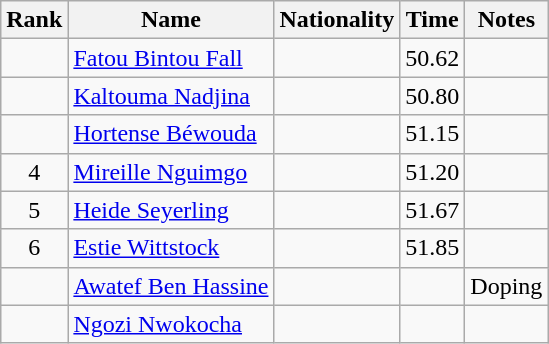<table class="wikitable sortable" style="text-align:center">
<tr>
<th>Rank</th>
<th>Name</th>
<th>Nationality</th>
<th>Time</th>
<th>Notes</th>
</tr>
<tr>
<td></td>
<td align=left><a href='#'>Fatou Bintou Fall</a></td>
<td align=left></td>
<td>50.62</td>
<td></td>
</tr>
<tr>
<td></td>
<td align=left><a href='#'>Kaltouma Nadjina</a></td>
<td align=left></td>
<td>50.80</td>
<td></td>
</tr>
<tr>
<td></td>
<td align=left><a href='#'>Hortense Béwouda</a></td>
<td align=left></td>
<td>51.15</td>
<td></td>
</tr>
<tr>
<td>4</td>
<td align=left><a href='#'>Mireille Nguimgo</a></td>
<td align=left></td>
<td>51.20</td>
<td></td>
</tr>
<tr>
<td>5</td>
<td align=left><a href='#'>Heide Seyerling</a></td>
<td align=left></td>
<td>51.67</td>
<td></td>
</tr>
<tr>
<td>6</td>
<td align=left><a href='#'>Estie Wittstock</a></td>
<td align=left></td>
<td>51.85</td>
<td></td>
</tr>
<tr>
<td></td>
<td align=left><a href='#'>Awatef Ben Hassine</a></td>
<td align=left></td>
<td></td>
<td>Doping</td>
</tr>
<tr>
<td></td>
<td align=left><a href='#'>Ngozi Nwokocha</a></td>
<td align=left></td>
<td></td>
<td></td>
</tr>
</table>
